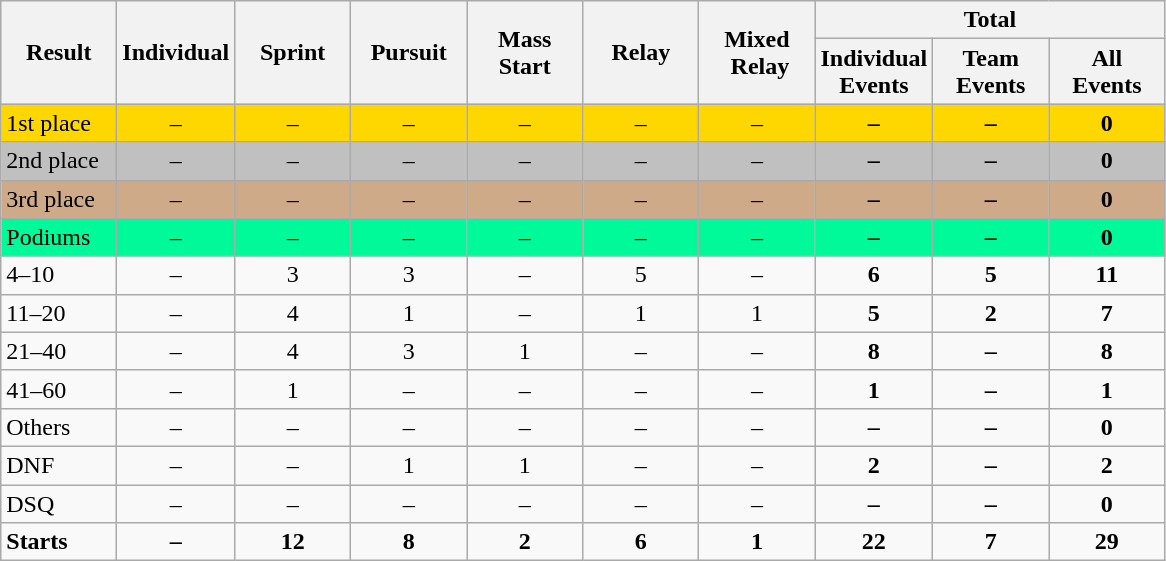<table class="wikitable" style="text-align: center;">
<tr>
<th style="width:70px;" rowspan="2">Result</th>
<th style="width:70px;" rowspan="2">Individual</th>
<th style="width:70px;" rowspan="2">Sprint</th>
<th style="width:70px;" rowspan="2">Pursuit</th>
<th style="width:70px;" rowspan="2">Mass Start</th>
<th style="width:70px;" rowspan="2">Relay</th>
<th style="width:70px;" rowspan="2">Mixed<br> Relay</th>
<th style="width:70px;" colspan="3">Total</th>
</tr>
<tr>
<th style="width:70px;">Individual Events</th>
<th style="width:70px;">Team Events</th>
<th style="width:70px;">All Events</th>
</tr>
<tr style="background:gold;">
<td align=left>1st place</td>
<td>–</td>
<td>–</td>
<td>–</td>
<td>–</td>
<td>–</td>
<td>–</td>
<td><strong>–</strong></td>
<td><strong>–</strong></td>
<td><strong>0</strong></td>
</tr>
<tr style="background:silver;">
<td align=left>2nd place</td>
<td>–</td>
<td>–</td>
<td>–</td>
<td>–</td>
<td>–</td>
<td>–</td>
<td><strong>–</strong></td>
<td><strong>–</strong></td>
<td><strong>0</strong></td>
</tr>
<tr style="background:#cfaa88;">
<td align=left>3rd place</td>
<td>–</td>
<td>–</td>
<td>–</td>
<td>–</td>
<td>–</td>
<td>–</td>
<td><strong>–</strong></td>
<td><strong>–</strong></td>
<td><strong>0</strong></td>
</tr>
<tr style="background:#00FA9A;">
<td align=left>Podiums</td>
<td>–</td>
<td>–</td>
<td>–</td>
<td>–</td>
<td>–</td>
<td>–</td>
<td><strong>–</strong></td>
<td><strong>–</strong></td>
<td><strong>0</strong></td>
</tr>
<tr>
<td align=left>4–10</td>
<td>–</td>
<td>3</td>
<td>3</td>
<td>–</td>
<td>5</td>
<td>–</td>
<td><strong>6</strong></td>
<td><strong>5</strong></td>
<td><strong>11</strong></td>
</tr>
<tr>
<td align=left>11–20</td>
<td>–</td>
<td>4</td>
<td>1</td>
<td>–</td>
<td>1</td>
<td>1</td>
<td><strong>5</strong></td>
<td><strong>2</strong></td>
<td><strong>7</strong></td>
</tr>
<tr>
<td align=left>21–40</td>
<td>–</td>
<td>4</td>
<td>3</td>
<td>1</td>
<td>–</td>
<td>–</td>
<td><strong>8</strong></td>
<td><strong>–</strong></td>
<td><strong>8</strong></td>
</tr>
<tr>
<td align=left>41–60</td>
<td>–</td>
<td>1</td>
<td>–</td>
<td>–</td>
<td>–</td>
<td>–</td>
<td><strong>1</strong></td>
<td><strong>–</strong></td>
<td><strong>1</strong></td>
</tr>
<tr>
<td align=left>Others</td>
<td>–</td>
<td>–</td>
<td>–</td>
<td>–</td>
<td>–</td>
<td>–</td>
<td><strong>–</strong></td>
<td><strong>–</strong></td>
<td><strong>0</strong></td>
</tr>
<tr>
<td align=left>DNF</td>
<td>–</td>
<td>–</td>
<td>1</td>
<td>1</td>
<td>–</td>
<td>–</td>
<td><strong>2</strong></td>
<td><strong>–</strong></td>
<td><strong>2</strong></td>
</tr>
<tr>
<td align=left>DSQ</td>
<td>–</td>
<td>–</td>
<td>–</td>
<td>–</td>
<td>–</td>
<td>–</td>
<td><strong>–</strong></td>
<td><strong>–</strong></td>
<td><strong>0</strong></td>
</tr>
<tr>
<td align=left><strong>Starts</strong></td>
<td><strong>–</strong></td>
<td><strong>12</strong></td>
<td><strong>8</strong></td>
<td><strong>2</strong></td>
<td><strong>6</strong></td>
<td><strong>1</strong></td>
<td><strong>22</strong></td>
<td><strong>7</strong></td>
<td><strong>29</strong></td>
</tr>
</table>
